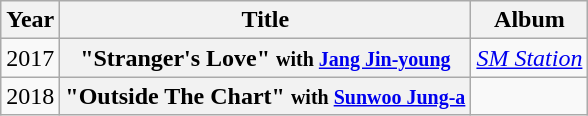<table class="wikitable plainrowheaders" style="text-align:center;">
<tr>
<th>Year</th>
<th>Title</th>
<th>Album</th>
</tr>
<tr>
<td>2017</td>
<th scope="row">"Stranger's Love" <small>with <a href='#'>Jang Jin-young</a></small></th>
<td><em><a href='#'>SM Station</a></em></td>
</tr>
<tr>
<td>2018</td>
<th scope="row">"Outside The Chart" <small>with <a href='#'>Sunwoo Jung-a</a></small></th>
<td></td>
</tr>
</table>
